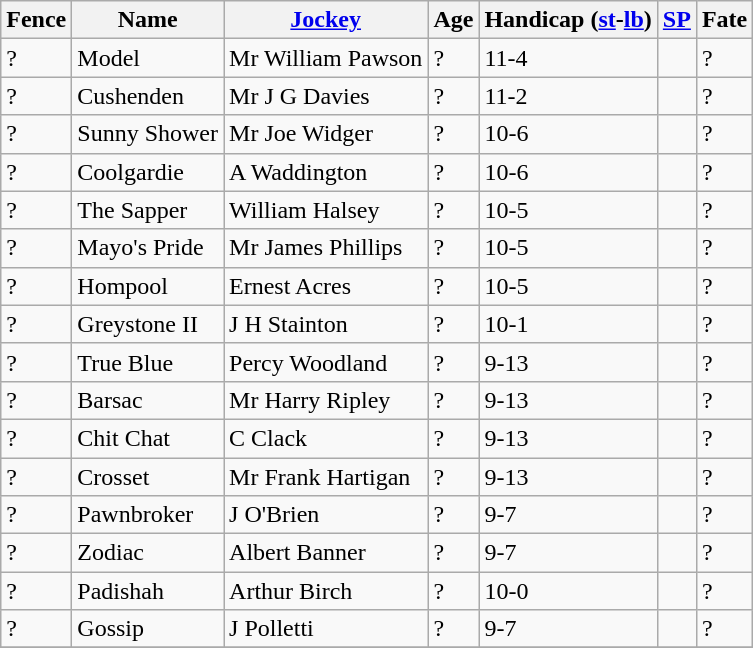<table class="wikitable sortable">
<tr>
<th>Fence</th>
<th>Name</th>
<th><a href='#'>Jockey</a></th>
<th>Age</th>
<th>Handicap (<a href='#'>st</a>-<a href='#'>lb</a>)</th>
<th><a href='#'>SP</a></th>
<th>Fate</th>
</tr>
<tr>
<td>?</td>
<td>Model</td>
<td>Mr William Pawson</td>
<td>?</td>
<td>11-4</td>
<td></td>
<td>?</td>
</tr>
<tr>
<td>?</td>
<td>Cushenden</td>
<td>Mr J G Davies</td>
<td>?</td>
<td>11-2</td>
<td></td>
<td>?</td>
</tr>
<tr>
<td>?</td>
<td>Sunny Shower</td>
<td>Mr Joe Widger</td>
<td>?</td>
<td>10-6</td>
<td></td>
<td>?</td>
</tr>
<tr>
<td>?</td>
<td>Coolgardie</td>
<td>A Waddington</td>
<td>?</td>
<td>10-6</td>
<td></td>
<td>?</td>
</tr>
<tr>
<td>?</td>
<td>The Sapper</td>
<td>William Halsey</td>
<td>?</td>
<td>10-5</td>
<td></td>
<td>?</td>
</tr>
<tr>
<td>?</td>
<td>Mayo's Pride</td>
<td>Mr James Phillips</td>
<td>?</td>
<td>10-5</td>
<td></td>
<td>?</td>
</tr>
<tr>
<td>?</td>
<td>Hompool</td>
<td>Ernest Acres</td>
<td>?</td>
<td>10-5</td>
<td></td>
<td>?</td>
</tr>
<tr>
<td>?</td>
<td>Greystone II</td>
<td>J H Stainton</td>
<td>?</td>
<td>10-1</td>
<td></td>
<td>?</td>
</tr>
<tr>
<td>?</td>
<td>True Blue</td>
<td>Percy Woodland</td>
<td>?</td>
<td>9-13</td>
<td></td>
<td>?</td>
</tr>
<tr>
<td>?</td>
<td>Barsac</td>
<td>Mr Harry Ripley</td>
<td>?</td>
<td>9-13</td>
<td></td>
<td>?</td>
</tr>
<tr>
<td>?</td>
<td>Chit Chat</td>
<td>C Clack</td>
<td>?</td>
<td>9-13</td>
<td></td>
<td>?</td>
</tr>
<tr>
<td>?</td>
<td>Crosset</td>
<td>Mr Frank Hartigan</td>
<td>?</td>
<td>9-13</td>
<td></td>
<td>?</td>
</tr>
<tr>
<td>?</td>
<td>Pawnbroker</td>
<td>J O'Brien</td>
<td>?</td>
<td>9-7</td>
<td></td>
<td>?</td>
</tr>
<tr>
<td>?</td>
<td>Zodiac</td>
<td>Albert Banner</td>
<td>?</td>
<td>9-7</td>
<td></td>
<td>?</td>
</tr>
<tr>
<td>?</td>
<td>Padishah</td>
<td>Arthur Birch</td>
<td>?</td>
<td>10-0</td>
<td></td>
<td>?</td>
</tr>
<tr>
<td>?</td>
<td>Gossip</td>
<td>J Polletti</td>
<td>?</td>
<td>9-7</td>
<td></td>
<td>?</td>
</tr>
<tr>
</tr>
</table>
